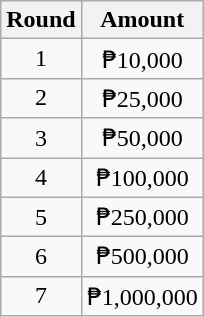<table class="wikitable" style="text-align:center;">
<tr>
<th>Round</th>
<th>Amount</th>
</tr>
<tr>
<td>1</td>
<td>₱10,000</td>
</tr>
<tr>
<td>2</td>
<td>₱25,000</td>
</tr>
<tr>
<td>3</td>
<td>₱50,000</td>
</tr>
<tr>
<td>4</td>
<td>₱100,000</td>
</tr>
<tr>
<td>5</td>
<td>₱250,000</td>
</tr>
<tr>
<td>6</td>
<td>₱500,000</td>
</tr>
<tr>
<td>7</td>
<td>₱1,000,000</td>
</tr>
</table>
